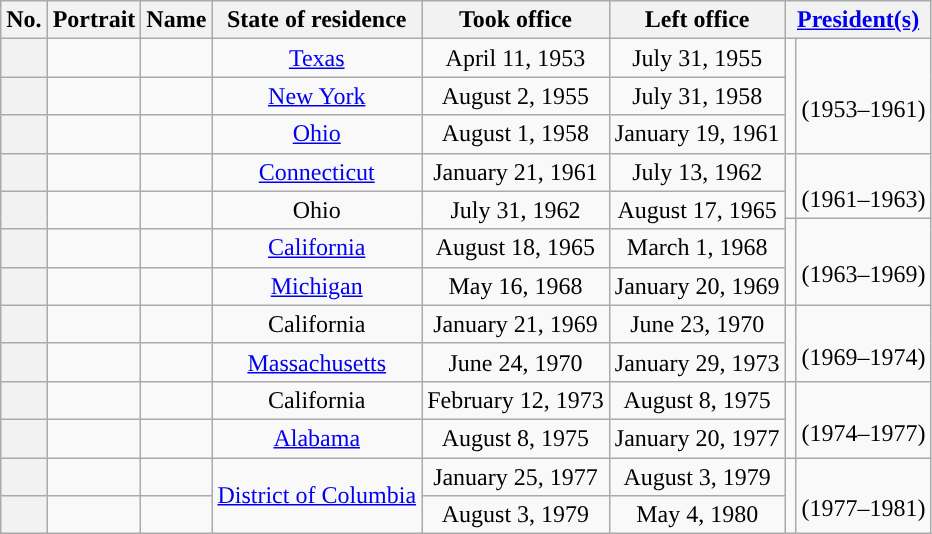<table class="wikitable sortable" style="text-align:center">
<tr>
<th>No.</th>
<th class=unsortable>Portrait</th>
<th>Name</th>
<th>State of residence</th>
<th>Took office</th>
<th>Left office</th>
<th colspan=2><a href='#'>President(s)</a></th>
</tr>
<tr>
<th style="background: "></th>
<td></td>
<td></td>
<td rowspan=1><a href='#'>Texas</a></td>
<td>April 11, 1953</td>
<td>July 31, 1955</td>
<td rowspan=3 style="background: "></td>
<td rowspan=3><br>(1953–1961)</td>
</tr>
<tr>
<th style="background: "></th>
<td></td>
<td></td>
<td><a href='#'>New York</a></td>
<td>August 2, 1955</td>
<td>July 31, 1958</td>
</tr>
<tr>
<th style="background: "></th>
<td></td>
<td></td>
<td><a href='#'>Ohio</a></td>
<td>August 1, 1958</td>
<td>January 19, 1961</td>
</tr>
<tr>
<th style="background: "></th>
<td></td>
<td></td>
<td><a href='#'>Connecticut</a></td>
<td>January 21, 1961</td>
<td>July 13, 1962</td>
<td rowspan=2 style="background: "></td>
<td rowspan=2><br>(1961–1963)</td>
</tr>
<tr>
<th rowspan=2 style="background: "></th>
<td rowspan=2></td>
<td rowspan="2;" nowrap=""></td>
<td rowspan=2>Ohio</td>
<td rowspan=2>July 31, 1962</td>
<td rowspan=2>August 17, 1965</td>
</tr>
<tr>
<td rowspan=3 style="background: "></td>
<td rowspan=3><br>(1963–1969)</td>
</tr>
<tr>
<th style="background: "></th>
<td></td>
<td></td>
<td><a href='#'>California</a></td>
<td>August 18, 1965</td>
<td>March 1, 1968</td>
</tr>
<tr>
<th style="background: "></th>
<td></td>
<td></td>
<td><a href='#'>Michigan</a></td>
<td>May 16, 1968</td>
<td>January 20, 1969</td>
</tr>
<tr>
<th style="background: "></th>
<td></td>
<td></td>
<td>California</td>
<td>January 21, 1969</td>
<td>June 23, 1970</td>
<td rowspan=3 style="background: "></td>
<td rowspan=3><br>(1969–1974)</td>
</tr>
<tr>
<th style="background: "></th>
<td></td>
<td></td>
<td><a href='#'>Massachusetts</a></td>
<td>June 24, 1970</td>
<td>January 29, 1973</td>
</tr>
<tr>
<th rowspan=2 style="background: "></th>
<td rowspan=2></td>
<td rowspan=2></td>
<td rowspan=2>California</td>
<td rowspan=2>February 12, 1973</td>
<td rowspan=2>August 8, 1975</td>
</tr>
<tr>
<td rowspan=2 style="background: "></td>
<td rowspan=2><br>(1974–1977)</td>
</tr>
<tr>
<th style="background: "></th>
<td></td>
<td></td>
<td><a href='#'>Alabama</a></td>
<td>August 8, 1975</td>
<td>January 20, 1977</td>
</tr>
<tr>
<th style="background: "></th>
<td></td>
<td></td>
<td rowspan=2><a href='#'>District of Columbia</a></td>
<td>January 25, 1977</td>
<td>August 3, 1979</td>
<td rowspan=2 style="background: "></td>
<td rowspan=2><br>(1977–1981)</td>
</tr>
<tr>
<th style="background: "></th>
<td></td>
<td></td>
<td>August 3, 1979</td>
<td>May 4, 1980</td>
</tr>
</table>
